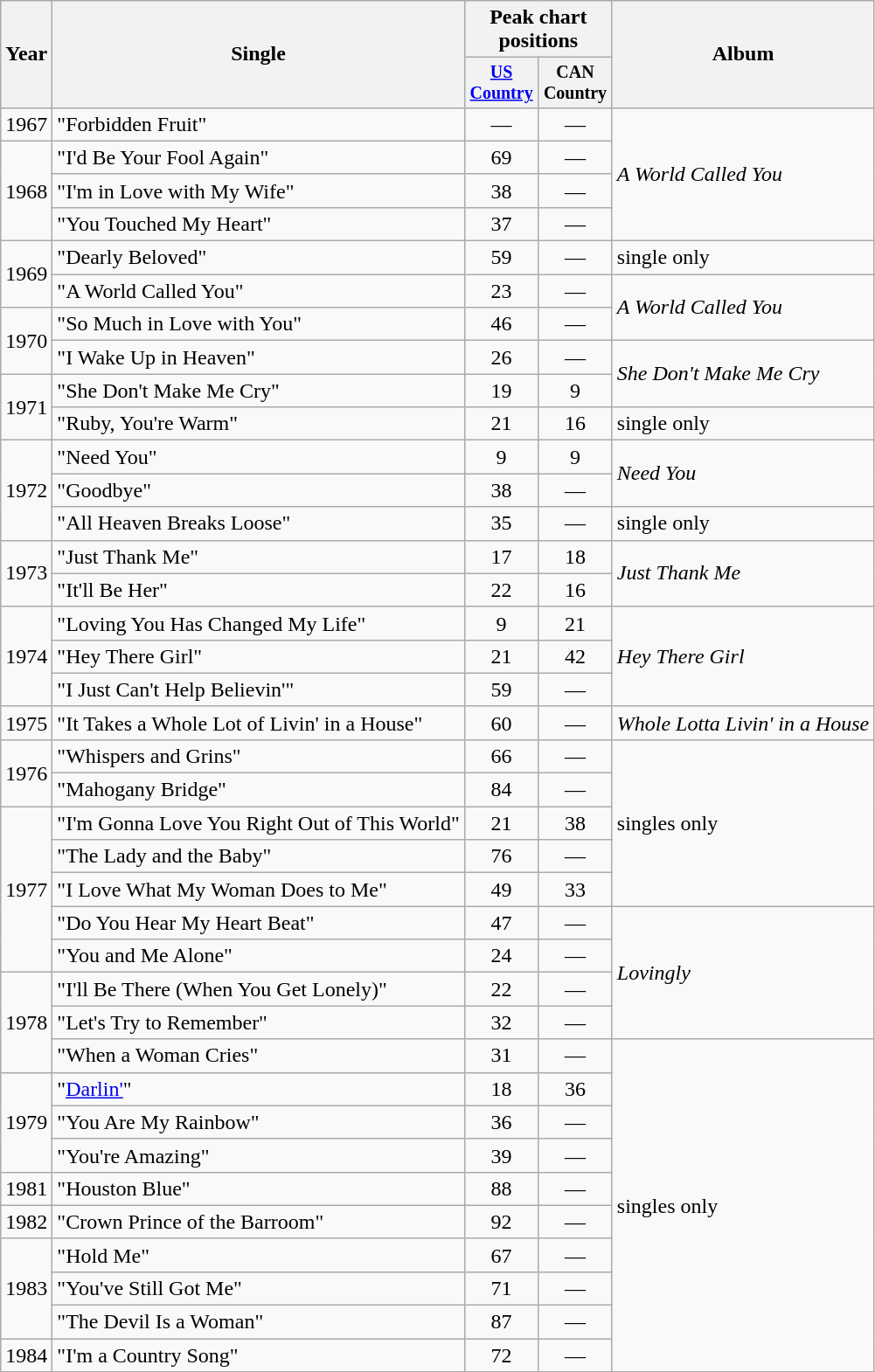<table class="wikitable" style="text-align:center;">
<tr>
<th rowspan="2">Year</th>
<th rowspan="2">Single</th>
<th colspan="2">Peak chart<br>positions</th>
<th rowspan="2">Album</th>
</tr>
<tr style="font-size:smaller;">
<th width="50"><a href='#'>US Country</a></th>
<th width="50">CAN Country</th>
</tr>
<tr>
<td>1967</td>
<td align=left>"Forbidden Fruit"</td>
<td>—</td>
<td>—</td>
<td align=left rowspan=4><em>A World Called You</em></td>
</tr>
<tr>
<td rowspan=3>1968</td>
<td align=left>"I'd Be Your Fool Again"</td>
<td>69</td>
<td>—</td>
</tr>
<tr>
<td align=left>"I'm in Love with My Wife"</td>
<td>38</td>
<td>—</td>
</tr>
<tr>
<td align=left>"You Touched My Heart"</td>
<td>37</td>
<td>—</td>
</tr>
<tr>
<td rowspan=2>1969</td>
<td align=left>"Dearly Beloved"</td>
<td>59</td>
<td>—</td>
<td align=left>single only</td>
</tr>
<tr>
<td align=left>"A World Called You"</td>
<td>23</td>
<td>—</td>
<td align=left rowspan=2><em>A World Called You</em></td>
</tr>
<tr>
<td rowspan=2>1970</td>
<td align=left>"So Much in Love with You"</td>
<td>46</td>
<td>—</td>
</tr>
<tr>
<td align=left>"I Wake Up in Heaven"</td>
<td>26</td>
<td>—</td>
<td align=left rowspan=2><em>She Don't Make Me Cry</em></td>
</tr>
<tr>
<td rowspan=2>1971</td>
<td align=left>"She Don't Make Me Cry"</td>
<td>19</td>
<td>9</td>
</tr>
<tr>
<td align=left>"Ruby, You're Warm"</td>
<td>21</td>
<td>16</td>
<td align=left>single only</td>
</tr>
<tr>
<td rowspan=3>1972</td>
<td align=left>"Need You"</td>
<td>9</td>
<td>9</td>
<td align=left rowspan=2><em>Need You</em></td>
</tr>
<tr>
<td align=left>"Goodbye"</td>
<td>38</td>
<td>—</td>
</tr>
<tr>
<td align=left>"All Heaven Breaks Loose"</td>
<td>35</td>
<td>—</td>
<td align=left>single only</td>
</tr>
<tr>
<td rowspan=2>1973</td>
<td align=left>"Just Thank Me"</td>
<td>17</td>
<td>18</td>
<td align=left rowspan=2><em>Just Thank Me</em></td>
</tr>
<tr>
<td align=left>"It'll Be Her"</td>
<td>22</td>
<td>16</td>
</tr>
<tr>
<td rowspan=3>1974</td>
<td align=left>"Loving You Has Changed My Life"</td>
<td>9</td>
<td>21</td>
<td align=left rowspan=3><em>Hey There Girl</em></td>
</tr>
<tr>
<td align=left>"Hey There Girl"</td>
<td>21</td>
<td>42</td>
</tr>
<tr>
<td align=left>"I Just Can't Help Believin'"</td>
<td>59</td>
<td>—</td>
</tr>
<tr>
<td>1975</td>
<td align=left>"It Takes a Whole Lot of Livin' in a House"</td>
<td>60</td>
<td>—</td>
<td align=left><em>Whole Lotta Livin' in a House</em></td>
</tr>
<tr>
<td rowspan=2>1976</td>
<td align=left>"Whispers and Grins"</td>
<td>66</td>
<td>—</td>
<td align=left rowspan=5>singles only</td>
</tr>
<tr>
<td align=left>"Mahogany Bridge"</td>
<td>84</td>
<td>—</td>
</tr>
<tr>
<td rowspan=5>1977</td>
<td align=left>"I'm Gonna Love You Right Out of This World"</td>
<td>21</td>
<td>38</td>
</tr>
<tr>
<td align=left>"The Lady and the Baby"</td>
<td>76</td>
<td>—</td>
</tr>
<tr>
<td align=left>"I Love What My Woman Does to Me"</td>
<td>49</td>
<td>33</td>
</tr>
<tr>
<td align=left>"Do You Hear My Heart Beat"</td>
<td>47</td>
<td>—</td>
<td align=left rowspan=4><em>Lovingly</em></td>
</tr>
<tr>
<td align=left>"You and Me Alone"</td>
<td>24</td>
<td>—</td>
</tr>
<tr>
<td rowspan=3>1978</td>
<td align=left>"I'll Be There (When You Get Lonely)"</td>
<td>22</td>
<td>—</td>
</tr>
<tr>
<td align=left>"Let's Try to Remember"</td>
<td>32</td>
<td>—</td>
</tr>
<tr>
<td align=left>"When a Woman Cries"</td>
<td>31</td>
<td>—</td>
<td align=left rowspan=10>singles only</td>
</tr>
<tr>
<td rowspan=3>1979</td>
<td align=left>"<a href='#'>Darlin'</a>"</td>
<td>18</td>
<td>36</td>
</tr>
<tr>
<td align=left>"You Are My Rainbow"</td>
<td>36</td>
<td>—</td>
</tr>
<tr>
<td align=left>"You're Amazing"</td>
<td>39</td>
<td>—</td>
</tr>
<tr>
<td>1981</td>
<td align=left>"Houston Blue"</td>
<td>88</td>
<td>—</td>
</tr>
<tr>
<td>1982</td>
<td align=left>"Crown Prince of the Barroom"</td>
<td>92</td>
<td>—</td>
</tr>
<tr>
<td rowspan=3>1983</td>
<td align=left>"Hold Me"</td>
<td>67</td>
<td>—</td>
</tr>
<tr>
<td align=left>"You've Still Got Me"</td>
<td>71</td>
<td>—</td>
</tr>
<tr>
<td align=left>"The Devil Is a Woman"</td>
<td>87</td>
<td>—</td>
</tr>
<tr>
<td>1984</td>
<td align=left>"I'm a Country Song"</td>
<td>72</td>
<td>—</td>
</tr>
</table>
